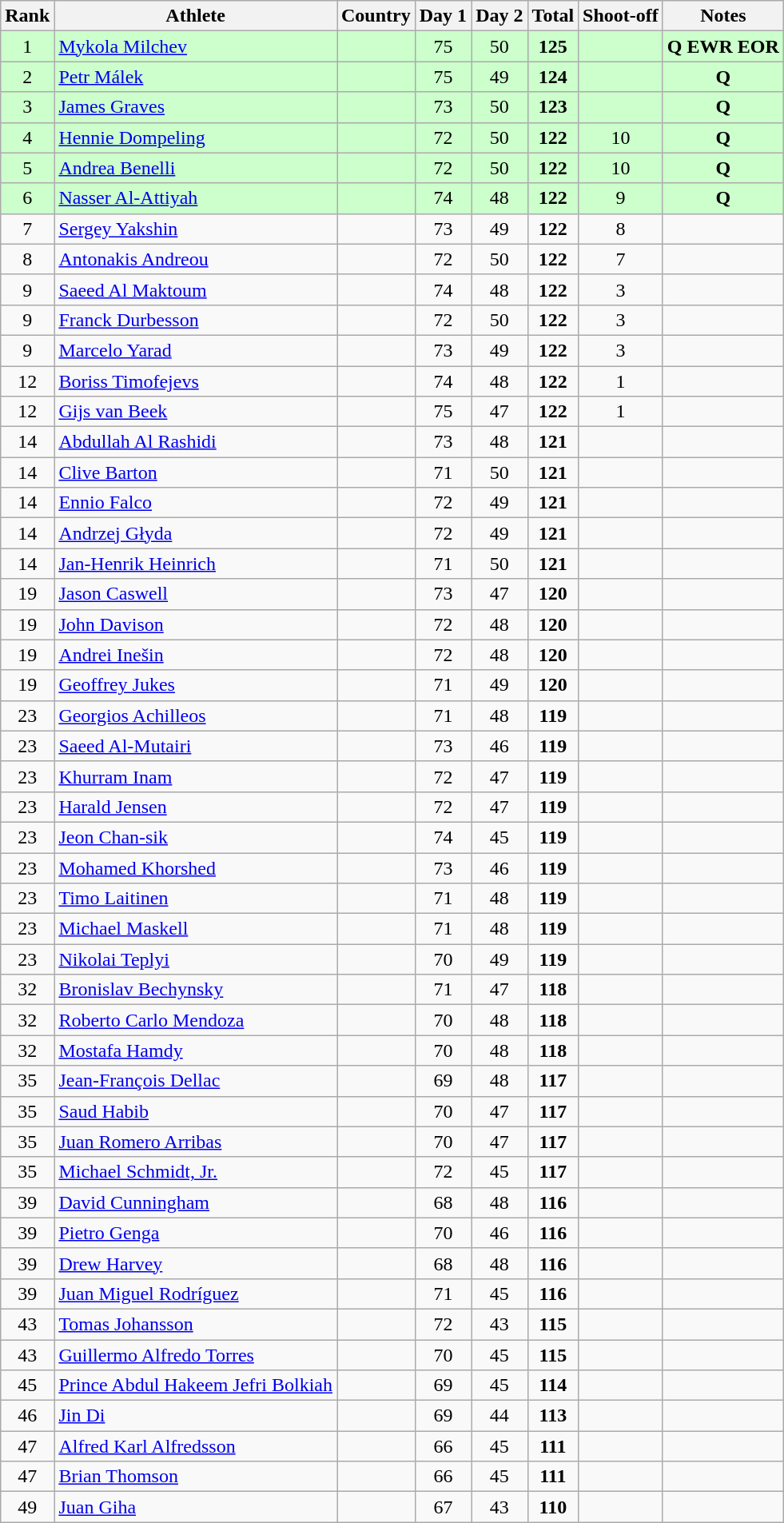<table class="wikitable sortable" style="text-align: center">
<tr>
<th>Rank</th>
<th>Athlete</th>
<th>Country</th>
<th>Day 1</th>
<th>Day 2</th>
<th>Total</th>
<th>Shoot-off</th>
<th>Notes</th>
</tr>
<tr bgcolor=#ccffcc>
<td>1</td>
<td align=left><a href='#'>Mykola Milchev</a></td>
<td align=left></td>
<td>75</td>
<td>50</td>
<td><strong>125</strong></td>
<td></td>
<td><strong>Q EWR EOR</strong></td>
</tr>
<tr bgcolor=#ccffcc>
<td>2</td>
<td align=left><a href='#'>Petr Málek</a></td>
<td align=left></td>
<td>75</td>
<td>49</td>
<td><strong>124</strong></td>
<td></td>
<td><strong>Q</strong></td>
</tr>
<tr bgcolor=#ccffcc>
<td>3</td>
<td align=left><a href='#'>James Graves</a></td>
<td align=left></td>
<td>73</td>
<td>50</td>
<td><strong>123</strong></td>
<td></td>
<td><strong>Q</strong></td>
</tr>
<tr bgcolor=#ccffcc>
<td>4</td>
<td align=left><a href='#'>Hennie Dompeling</a></td>
<td align=left></td>
<td>72</td>
<td>50</td>
<td><strong>122</strong></td>
<td>10</td>
<td><strong>Q</strong></td>
</tr>
<tr bgcolor=#ccffcc>
<td>5</td>
<td align=left><a href='#'>Andrea Benelli</a></td>
<td align=left></td>
<td>72</td>
<td>50</td>
<td><strong>122</strong></td>
<td>10</td>
<td><strong>Q</strong></td>
</tr>
<tr bgcolor=#ccffcc>
<td>6</td>
<td align=left><a href='#'>Nasser Al-Attiyah</a></td>
<td align=left></td>
<td>74</td>
<td>48</td>
<td><strong>122</strong></td>
<td>9</td>
<td><strong>Q</strong></td>
</tr>
<tr>
<td>7</td>
<td align=left><a href='#'>Sergey Yakshin</a></td>
<td align=left></td>
<td>73</td>
<td>49</td>
<td><strong>122</strong></td>
<td>8</td>
<td></td>
</tr>
<tr>
<td>8</td>
<td align=left><a href='#'>Antonakis Andreou</a></td>
<td align=left></td>
<td>72</td>
<td>50</td>
<td><strong>122</strong></td>
<td>7</td>
<td></td>
</tr>
<tr>
<td>9</td>
<td align=left><a href='#'>Saeed Al Maktoum</a></td>
<td align=left></td>
<td>74</td>
<td>48</td>
<td><strong>122</strong></td>
<td>3</td>
<td></td>
</tr>
<tr>
<td>9</td>
<td align=left><a href='#'>Franck Durbesson</a></td>
<td align=left></td>
<td>72</td>
<td>50</td>
<td><strong>122</strong></td>
<td>3</td>
<td></td>
</tr>
<tr>
<td>9</td>
<td align=left><a href='#'>Marcelo Yarad</a></td>
<td align=left></td>
<td>73</td>
<td>49</td>
<td><strong>122</strong></td>
<td>3</td>
<td></td>
</tr>
<tr>
<td>12</td>
<td align=left><a href='#'>Boriss Timofejevs</a></td>
<td align=left></td>
<td>74</td>
<td>48</td>
<td><strong>122</strong></td>
<td>1</td>
<td></td>
</tr>
<tr>
<td>12</td>
<td align=left><a href='#'>Gijs van Beek</a></td>
<td align=left></td>
<td>75</td>
<td>47</td>
<td><strong>122</strong></td>
<td>1</td>
<td></td>
</tr>
<tr>
<td>14</td>
<td align=left><a href='#'>Abdullah Al Rashidi</a></td>
<td align=left></td>
<td>73</td>
<td>48</td>
<td><strong>121</strong></td>
<td></td>
<td></td>
</tr>
<tr>
<td>14</td>
<td align=left><a href='#'>Clive Barton</a></td>
<td align=left></td>
<td>71</td>
<td>50</td>
<td><strong>121</strong></td>
<td></td>
<td></td>
</tr>
<tr>
<td>14</td>
<td align=left><a href='#'>Ennio Falco</a></td>
<td align=left></td>
<td>72</td>
<td>49</td>
<td><strong>121</strong></td>
<td></td>
<td></td>
</tr>
<tr>
<td>14</td>
<td align=left><a href='#'>Andrzej Głyda</a></td>
<td align=left></td>
<td>72</td>
<td>49</td>
<td><strong>121</strong></td>
<td></td>
<td></td>
</tr>
<tr>
<td>14</td>
<td align=left><a href='#'>Jan-Henrik Heinrich</a></td>
<td align=left></td>
<td>71</td>
<td>50</td>
<td><strong>121</strong></td>
<td></td>
<td></td>
</tr>
<tr>
<td>19</td>
<td align=left><a href='#'>Jason Caswell</a></td>
<td align=left></td>
<td>73</td>
<td>47</td>
<td><strong>120</strong></td>
<td></td>
<td></td>
</tr>
<tr>
<td>19</td>
<td align=left><a href='#'>John Davison</a></td>
<td align=left></td>
<td>72</td>
<td>48</td>
<td><strong>120</strong></td>
<td></td>
<td></td>
</tr>
<tr>
<td>19</td>
<td align=left><a href='#'>Andrei Inešin</a></td>
<td align=left></td>
<td>72</td>
<td>48</td>
<td><strong>120</strong></td>
<td></td>
<td></td>
</tr>
<tr>
<td>19</td>
<td align=left><a href='#'>Geoffrey Jukes</a></td>
<td align=left></td>
<td>71</td>
<td>49</td>
<td><strong>120</strong></td>
<td></td>
<td></td>
</tr>
<tr>
<td>23</td>
<td align=left><a href='#'>Georgios Achilleos</a></td>
<td align=left></td>
<td>71</td>
<td>48</td>
<td><strong>119</strong></td>
<td></td>
<td></td>
</tr>
<tr>
<td>23</td>
<td align=left><a href='#'>Saeed Al-Mutairi</a></td>
<td align=left></td>
<td>73</td>
<td>46</td>
<td><strong>119</strong></td>
<td></td>
<td></td>
</tr>
<tr>
<td>23</td>
<td align=left><a href='#'>Khurram Inam</a></td>
<td align=left></td>
<td>72</td>
<td>47</td>
<td><strong>119</strong></td>
<td></td>
<td></td>
</tr>
<tr>
<td>23</td>
<td align=left><a href='#'>Harald Jensen</a></td>
<td align=left></td>
<td>72</td>
<td>47</td>
<td><strong>119</strong></td>
<td></td>
<td></td>
</tr>
<tr>
<td>23</td>
<td align=left><a href='#'>Jeon Chan-sik</a></td>
<td align=left></td>
<td>74</td>
<td>45</td>
<td><strong>119</strong></td>
<td></td>
<td></td>
</tr>
<tr>
<td>23</td>
<td align=left><a href='#'>Mohamed Khorshed</a></td>
<td align=left></td>
<td>73</td>
<td>46</td>
<td><strong>119</strong></td>
<td></td>
<td></td>
</tr>
<tr>
<td>23</td>
<td align=left><a href='#'>Timo Laitinen</a></td>
<td align=left></td>
<td>71</td>
<td>48</td>
<td><strong>119</strong></td>
<td></td>
<td></td>
</tr>
<tr>
<td>23</td>
<td align=left><a href='#'>Michael Maskell</a></td>
<td align=left></td>
<td>71</td>
<td>48</td>
<td><strong>119</strong></td>
<td></td>
<td></td>
</tr>
<tr>
<td>23</td>
<td align=left><a href='#'>Nikolai Teplyi</a></td>
<td align=left></td>
<td>70</td>
<td>49</td>
<td><strong>119</strong></td>
<td></td>
<td></td>
</tr>
<tr>
<td>32</td>
<td align=left><a href='#'>Bronislav Bechynsky</a></td>
<td align=left></td>
<td>71</td>
<td>47</td>
<td><strong>118</strong></td>
<td></td>
<td></td>
</tr>
<tr>
<td>32</td>
<td align=left><a href='#'>Roberto Carlo Mendoza</a></td>
<td align=left></td>
<td>70</td>
<td>48</td>
<td><strong>118</strong></td>
<td></td>
<td></td>
</tr>
<tr>
<td>32</td>
<td align=left><a href='#'>Mostafa Hamdy</a></td>
<td align=left></td>
<td>70</td>
<td>48</td>
<td><strong>118</strong></td>
<td></td>
<td></td>
</tr>
<tr>
<td>35</td>
<td align=left><a href='#'>Jean-François Dellac</a></td>
<td align=left></td>
<td>69</td>
<td>48</td>
<td><strong>117</strong></td>
<td></td>
<td></td>
</tr>
<tr>
<td>35</td>
<td align=left><a href='#'>Saud Habib</a></td>
<td align=left></td>
<td>70</td>
<td>47</td>
<td><strong>117</strong></td>
<td></td>
<td></td>
</tr>
<tr>
<td>35</td>
<td align=left><a href='#'>Juan Romero Arribas</a></td>
<td align=left></td>
<td>70</td>
<td>47</td>
<td><strong>117</strong></td>
<td></td>
<td></td>
</tr>
<tr>
<td>35</td>
<td align=left><a href='#'>Michael Schmidt, Jr.</a></td>
<td align=left></td>
<td>72</td>
<td>45</td>
<td><strong>117</strong></td>
<td></td>
<td></td>
</tr>
<tr>
<td>39</td>
<td align=left><a href='#'>David Cunningham</a></td>
<td align=left></td>
<td>68</td>
<td>48</td>
<td><strong>116</strong></td>
<td></td>
<td></td>
</tr>
<tr>
<td>39</td>
<td align=left><a href='#'>Pietro Genga</a></td>
<td align=left></td>
<td>70</td>
<td>46</td>
<td><strong>116</strong></td>
<td></td>
<td></td>
</tr>
<tr>
<td>39</td>
<td align=left><a href='#'>Drew Harvey</a></td>
<td align=left></td>
<td>68</td>
<td>48</td>
<td><strong>116</strong></td>
<td></td>
<td></td>
</tr>
<tr>
<td>39</td>
<td align=left><a href='#'>Juan Miguel Rodríguez</a></td>
<td align=left></td>
<td>71</td>
<td>45</td>
<td><strong>116</strong></td>
<td></td>
<td></td>
</tr>
<tr>
<td>43</td>
<td align=left><a href='#'>Tomas Johansson</a></td>
<td align=left></td>
<td>72</td>
<td>43</td>
<td><strong>115</strong></td>
<td></td>
<td></td>
</tr>
<tr>
<td>43</td>
<td align=left><a href='#'>Guillermo Alfredo Torres</a></td>
<td align=left></td>
<td>70</td>
<td>45</td>
<td><strong>115</strong></td>
<td></td>
<td></td>
</tr>
<tr>
<td>45</td>
<td align=left><a href='#'>Prince Abdul Hakeem Jefri Bolkiah</a></td>
<td align=left></td>
<td>69</td>
<td>45</td>
<td><strong>114</strong></td>
<td></td>
<td></td>
</tr>
<tr>
<td>46</td>
<td align=left><a href='#'>Jin Di</a></td>
<td align=left></td>
<td>69</td>
<td>44</td>
<td><strong>113</strong></td>
<td></td>
<td></td>
</tr>
<tr>
<td>47</td>
<td align=left><a href='#'>Alfred Karl Alfredsson</a></td>
<td align=left></td>
<td>66</td>
<td>45</td>
<td><strong>111</strong></td>
<td></td>
<td></td>
</tr>
<tr>
<td>47</td>
<td align=left><a href='#'>Brian Thomson</a></td>
<td align=left></td>
<td>66</td>
<td>45</td>
<td><strong>111</strong></td>
<td></td>
<td></td>
</tr>
<tr>
<td>49</td>
<td align=left><a href='#'>Juan Giha</a></td>
<td align=left></td>
<td>67</td>
<td>43</td>
<td><strong>110</strong></td>
<td></td>
<td></td>
</tr>
</table>
